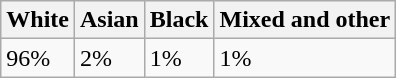<table class="wikitable">
<tr>
<th>White</th>
<th>Asian</th>
<th>Black</th>
<th>Mixed and other</th>
</tr>
<tr>
<td>96%</td>
<td>2%</td>
<td>1%</td>
<td>1%</td>
</tr>
</table>
